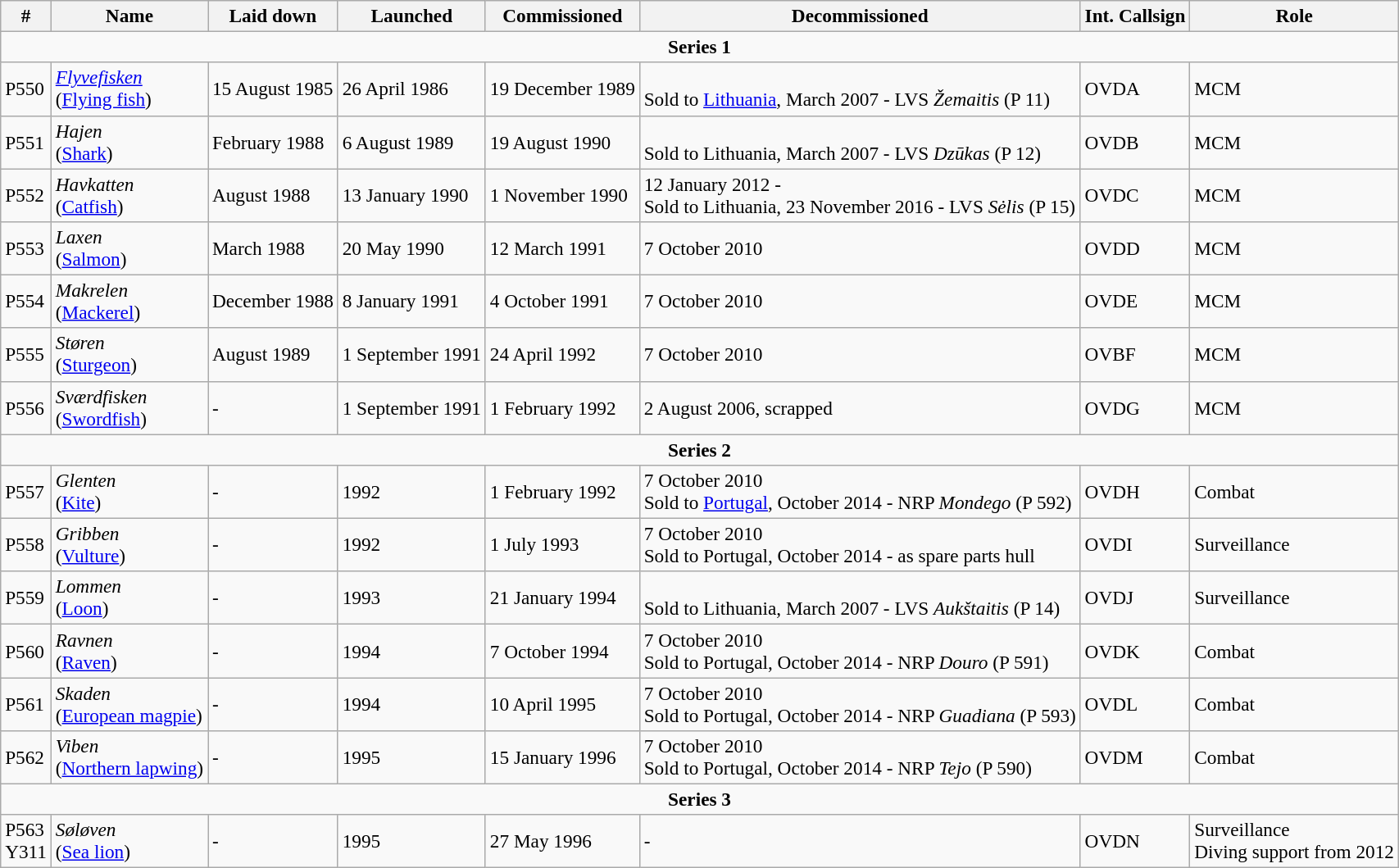<table class="wikitable" style="font-size:97%;">
<tr>
<th>#</th>
<th>Name</th>
<th>Laid down</th>
<th>Launched</th>
<th>Commissioned</th>
<th>Decommissioned</th>
<th>Int. Callsign</th>
<th>Role</th>
</tr>
<tr>
<td align=center colspan=8><strong>Series 1</strong></td>
</tr>
<tr>
<td>P550</td>
<td><em><a href='#'>Flyvefisken</a></em><br>(<a href='#'>Flying fish</a>)</td>
<td>15 August 1985</td>
<td>26 April 1986</td>
<td>19 December 1989</td>
<td><br> Sold to <a href='#'>Lithuania</a>, March 2007 - LVS <em>Žemaitis</em> (P 11)</td>
<td>OVDA</td>
<td>MCM</td>
</tr>
<tr>
<td>P551</td>
<td><em>Hajen</em><br>(<a href='#'>Shark</a>)</td>
<td>February 1988</td>
<td>6 August 1989</td>
<td>19 August 1990</td>
<td><br> Sold to Lithuania, March 2007 - LVS <em>Dzūkas</em> (P 12)</td>
<td>OVDB</td>
<td>MCM</td>
</tr>
<tr>
<td>P552</td>
<td><em>Havkatten</em><br>(<a href='#'>Catfish</a>)</td>
<td>August 1988</td>
<td>13 January 1990</td>
<td>1 November 1990</td>
<td>12 January 2012 - <br> Sold to Lithuania, 23 November 2016 - LVS <em>Sėlis</em> (P 15)</td>
<td>OVDC</td>
<td>MCM</td>
</tr>
<tr>
<td>P553</td>
<td><em>Laxen</em><br>(<a href='#'>Salmon</a>)</td>
<td>March  1988</td>
<td>20 May 1990</td>
<td>12 March 1991</td>
<td>7 October 2010</td>
<td>OVDD</td>
<td>MCM</td>
</tr>
<tr>
<td>P554</td>
<td><em>Makrelen</em><br>(<a href='#'>Mackerel</a>)</td>
<td>December 1988</td>
<td>8 January 1991</td>
<td>4 October 1991</td>
<td>7 October 2010</td>
<td>OVDE</td>
<td>MCM</td>
</tr>
<tr>
<td>P555</td>
<td><em>Støren</em><br>(<a href='#'>Sturgeon</a>)</td>
<td>August 1989</td>
<td>1 September 1991</td>
<td>24 April 1992</td>
<td>7 October 2010</td>
<td>OVBF</td>
<td>MCM</td>
</tr>
<tr>
<td>P556</td>
<td><em>Sværdfisken</em><br>(<a href='#'>Swordfish</a>)</td>
<td>-</td>
<td>1 September 1991</td>
<td>1 February 1992</td>
<td>2 August 2006, scrapped</td>
<td>OVDG</td>
<td>MCM</td>
</tr>
<tr>
<td align=center colspan=8><strong>Series 2</strong></td>
</tr>
<tr>
<td>P557</td>
<td><em>Glenten</em><br>(<a href='#'>Kite</a>)</td>
<td>-</td>
<td>1992</td>
<td>1 February 1992</td>
<td>7 October 2010<br> Sold to <a href='#'>Portugal</a>, October 2014 - NRP <em>Mondego</em> (P 592)</td>
<td>OVDH</td>
<td>Combat</td>
</tr>
<tr>
<td>P558</td>
<td><em>Gribben</em><br>(<a href='#'>Vulture</a>)</td>
<td>-</td>
<td>1992</td>
<td>1 July 1993</td>
<td>7 October 2010<br> Sold to Portugal, October 2014 - as spare parts hull</td>
<td>OVDI</td>
<td>Surveillance</td>
</tr>
<tr>
<td>P559</td>
<td><em>Lommen</em><br>(<a href='#'>Loon</a>)</td>
<td>-</td>
<td>1993</td>
<td>21 January 1994</td>
<td><br> Sold to Lithuania, March 2007 - LVS <em>Aukštaitis</em> (P 14)</td>
<td>OVDJ</td>
<td>Surveillance</td>
</tr>
<tr>
<td>P560</td>
<td><em>Ravnen</em><br>(<a href='#'>Raven</a>)</td>
<td>-</td>
<td>1994</td>
<td>7 October 1994</td>
<td>7 October 2010<br> Sold to Portugal, October 2014 - NRP <em>Douro</em> (P 591)</td>
<td>OVDK</td>
<td>Combat</td>
</tr>
<tr>
<td>P561</td>
<td><em>Skaden</em><br>(<a href='#'>European magpie</a>)</td>
<td>-</td>
<td>1994</td>
<td>10 April 1995</td>
<td>7 October 2010<br> Sold to Portugal, October 2014 - NRP <em>Guadiana</em> (P 593)</td>
<td>OVDL</td>
<td>Combat</td>
</tr>
<tr>
<td>P562</td>
<td><em>Viben</em><br>(<a href='#'>Northern lapwing</a>)</td>
<td>-</td>
<td>1995</td>
<td>15 January 1996</td>
<td>7 October 2010<br> Sold to Portugal, October 2014 - NRP <em>Tejo</em> (P 590)</td>
<td>OVDM</td>
<td>Combat</td>
</tr>
<tr>
<td align=center colspan=8><strong> Series 3</strong></td>
</tr>
<tr>
<td>P563 <br> Y311</td>
<td><em>Søløven</em><br>(<a href='#'>Sea lion</a>)</td>
<td>-</td>
<td>1995</td>
<td>27 May 1996</td>
<td>-</td>
<td>OVDN</td>
<td>Surveillance <br> Diving support from 2012</td>
</tr>
</table>
